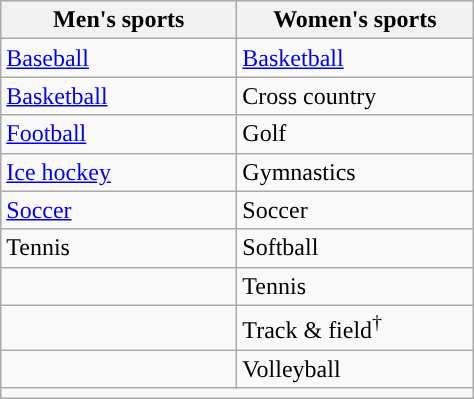<table class="wikitable" style= " ">
<tr>
<th width=150px>Men's sports</th>
<th width=150px>Women's sports</th>
</tr>
<tr>
<td><a href='#'>Baseball</a></td>
<td><a href='#'>Basketball</a></td>
</tr>
<tr>
<td><a href='#'>Basketball</a></td>
<td>Cross country</td>
</tr>
<tr>
<td><a href='#'>Football</a></td>
<td>Golf</td>
</tr>
<tr>
<td><a href='#'>Ice hockey</a></td>
<td>Gymnastics</td>
</tr>
<tr>
<td><a href='#'>Soccer</a></td>
<td>Soccer</td>
</tr>
<tr>
<td>Tennis</td>
<td>Softball</td>
</tr>
<tr>
<td></td>
<td>Tennis</td>
</tr>
<tr>
<td></td>
<td>Track & field<sup>†</sup></td>
</tr>
<tr>
<td></td>
<td>Volleyball</td>
</tr>
<tr>
<td colspan="2"></td>
</tr>
</table>
